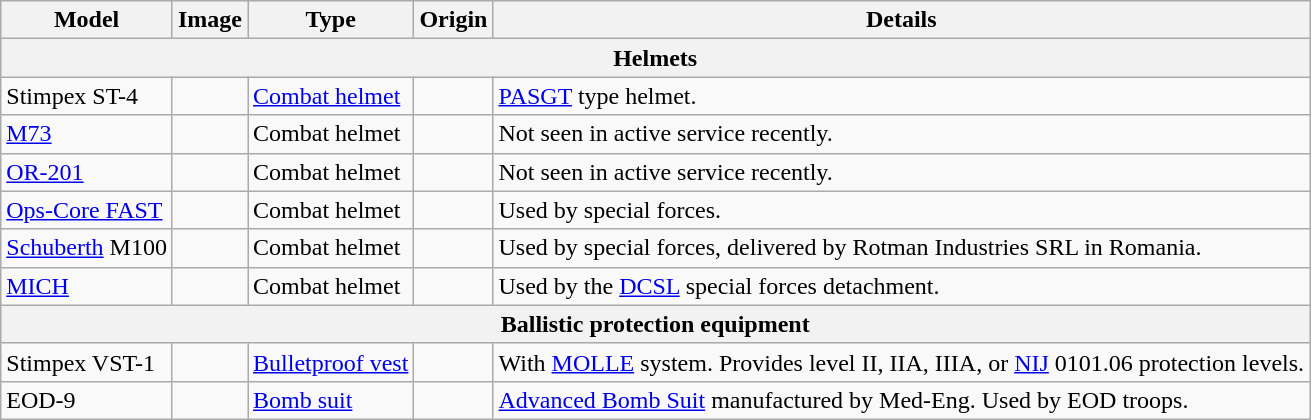<table class="wikitable">
<tr>
<th>Model</th>
<th>Image</th>
<th>Type</th>
<th>Origin</th>
<th>Details</th>
</tr>
<tr>
<th colspan="5">Helmets</th>
</tr>
<tr>
<td>Stimpex ST-4</td>
<td></td>
<td><a href='#'>Combat helmet</a></td>
<td></td>
<td><a href='#'>PASGT</a> type helmet.</td>
</tr>
<tr>
<td><a href='#'>M73</a></td>
<td></td>
<td>Combat helmet</td>
<td></td>
<td>Not seen in active service recently.</td>
</tr>
<tr>
<td><a href='#'>OR-201</a></td>
<td></td>
<td>Combat helmet</td>
<td></td>
<td>Not seen in active service recently.</td>
</tr>
<tr>
<td><a href='#'>Ops-Core FAST</a></td>
<td></td>
<td>Combat helmet</td>
<td></td>
<td>Used by special forces.</td>
</tr>
<tr>
<td><a href='#'>Schuberth</a> M100</td>
<td></td>
<td>Combat helmet</td>
<td></td>
<td>Used by special forces, delivered by Rotman Industries SRL in Romania.</td>
</tr>
<tr>
<td><a href='#'>MICH</a></td>
<td></td>
<td>Combat helmet</td>
<td></td>
<td>Used by the <a href='#'>DCSL</a> special forces detachment.</td>
</tr>
<tr>
<th colspan="5">Ballistic protection equipment</th>
</tr>
<tr>
<td>Stimpex VST-1</td>
<td></td>
<td><a href='#'>Bulletproof vest</a></td>
<td></td>
<td>With <a href='#'>MOLLE</a> system. Provides level II, IIA, IIIA, or <a href='#'>NIJ</a> 0101.06 protection levels.</td>
</tr>
<tr>
<td>EOD-9</td>
<td></td>
<td><a href='#'>Bomb suit</a></td>
<td></td>
<td><a href='#'>Advanced Bomb Suit</a> manufactured by Med-Eng. Used by EOD troops.</td>
</tr>
</table>
